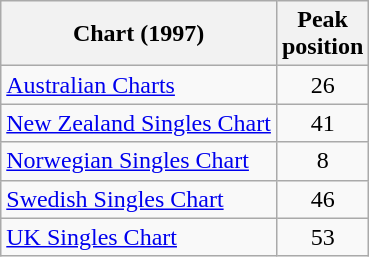<table class="wikitable sortable">
<tr>
<th>Chart (1997)</th>
<th>Peak<br>position</th>
</tr>
<tr>
<td><a href='#'>Australian Charts</a></td>
<td align="center">26</td>
</tr>
<tr>
<td><a href='#'>New Zealand Singles Chart</a></td>
<td align="center">41</td>
</tr>
<tr>
<td><a href='#'>Norwegian Singles Chart</a></td>
<td align="center">8</td>
</tr>
<tr>
<td><a href='#'>Swedish Singles Chart</a></td>
<td align="center">46</td>
</tr>
<tr>
<td><a href='#'>UK Singles Chart</a></td>
<td align="center">53</td>
</tr>
</table>
